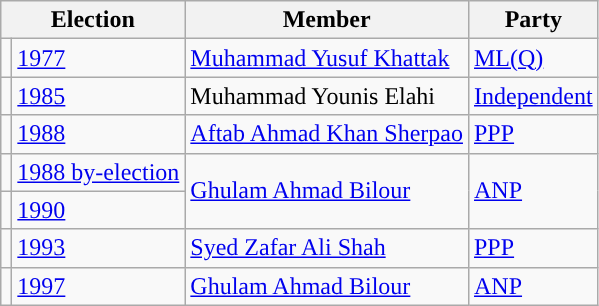<table class="wikitable">
<tr>
<th colspan="2">Election</th>
<th>Member</th>
<th>Party</th>
</tr>
<tr>
<td style="background-color: "></td>
<td><a href='#'>1977</a></td>
<td><a href='#'>Muhammad Yusuf Khattak</a></td>
<td><a href='#'>ML(Q)</a></td>
</tr>
<tr>
<td style="background-color: "></td>
<td><a href='#'>1985</a></td>
<td>Muhammad Younis Elahi</td>
<td><a href='#'>Independent</a></td>
</tr>
<tr>
<td style="background-color: "></td>
<td><a href='#'>1988</a></td>
<td><a href='#'>Aftab Ahmad Khan Sherpao</a></td>
<td><a href='#'>PPP</a></td>
</tr>
<tr>
<td style="background-color: "></td>
<td><a href='#'>1988 by-election</a></td>
<td rowspan="2"><a href='#'>Ghulam Ahmad Bilour</a></td>
<td rowspan="2"><a href='#'>ANP</a></td>
</tr>
<tr>
<td style="background-color: "></td>
<td><a href='#'>1990</a></td>
</tr>
<tr>
<td style="background-color: "></td>
<td><a href='#'>1993</a></td>
<td><a href='#'>Syed Zafar Ali Shah</a></td>
<td><a href='#'>PPP</a></td>
</tr>
<tr>
<td style="background-color: "></td>
<td><a href='#'>1997</a></td>
<td><a href='#'>Ghulam Ahmad Bilour</a></td>
<td><a href='#'>ANP</a></td>
</tr>
</table>
